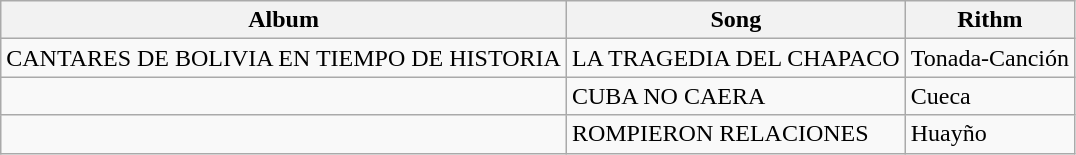<table class="wikitable">
<tr>
<th>Album</th>
<th>Song</th>
<th>Rithm</th>
</tr>
<tr>
<td>CANTARES DE BOLIVIA EN TIEMPO DE HISTORIA</td>
<td>LA TRAGEDIA DEL CHAPACO</td>
<td>Tonada-Canción</td>
</tr>
<tr>
<td></td>
<td>CUBA NO CAERA</td>
<td>Cueca</td>
</tr>
<tr>
<td></td>
<td>ROMPIERON RELACIONES</td>
<td>Huayño</td>
</tr>
</table>
